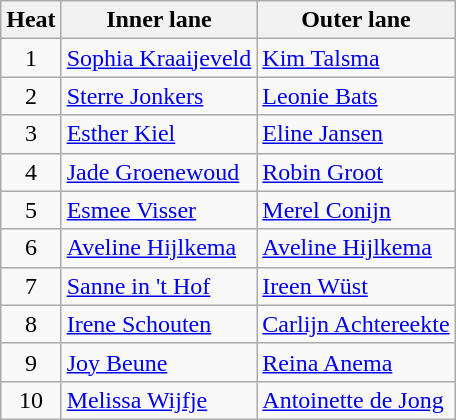<table class="wikitable">
<tr>
<th>Heat</th>
<th>Inner lane</th>
<th>Outer lane</th>
</tr>
<tr>
<td align="center">1</td>
<td><a href='#'>Sophia Kraaijeveld</a></td>
<td><a href='#'>Kim Talsma</a></td>
</tr>
<tr>
<td align="center">2</td>
<td><a href='#'>Sterre Jonkers</a></td>
<td><a href='#'>Leonie Bats</a></td>
</tr>
<tr>
<td align="center">3</td>
<td><a href='#'>Esther Kiel</a></td>
<td><a href='#'>Eline Jansen</a></td>
</tr>
<tr>
<td align="center">4</td>
<td><a href='#'>Jade Groenewoud</a></td>
<td><a href='#'>Robin Groot</a></td>
</tr>
<tr>
<td align="center">5</td>
<td><a href='#'>Esmee Visser</a></td>
<td><a href='#'>Merel Conijn</a></td>
</tr>
<tr>
<td align="center">6</td>
<td><a href='#'>Aveline Hijlkema</a></td>
<td><a href='#'>Aveline Hijlkema</a></td>
</tr>
<tr>
<td align="center">7</td>
<td><a href='#'>Sanne in 't Hof</a></td>
<td><a href='#'>Ireen Wüst</a></td>
</tr>
<tr>
<td align="center">8</td>
<td><a href='#'>Irene Schouten</a></td>
<td><a href='#'>Carlijn Achtereekte</a></td>
</tr>
<tr>
<td align="center">9</td>
<td><a href='#'>Joy Beune</a></td>
<td><a href='#'>Reina Anema</a></td>
</tr>
<tr>
<td align="center">10</td>
<td><a href='#'>Melissa Wijfje</a></td>
<td><a href='#'>Antoinette de Jong</a></td>
</tr>
</table>
